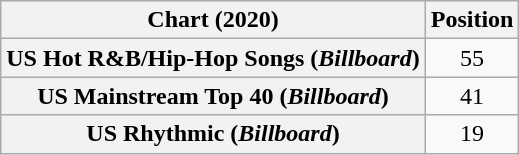<table class="wikitable sortable plainrowheaders" style="text-align:center">
<tr>
<th scope="col">Chart (2020)</th>
<th scope="col">Position</th>
</tr>
<tr>
<th scope="row">US Hot R&B/Hip-Hop Songs (<em>Billboard</em>)</th>
<td>55</td>
</tr>
<tr>
<th scope="row">US Mainstream Top 40 (<em>Billboard</em>)</th>
<td>41</td>
</tr>
<tr>
<th scope="row">US Rhythmic (<em>Billboard</em>)</th>
<td>19</td>
</tr>
</table>
